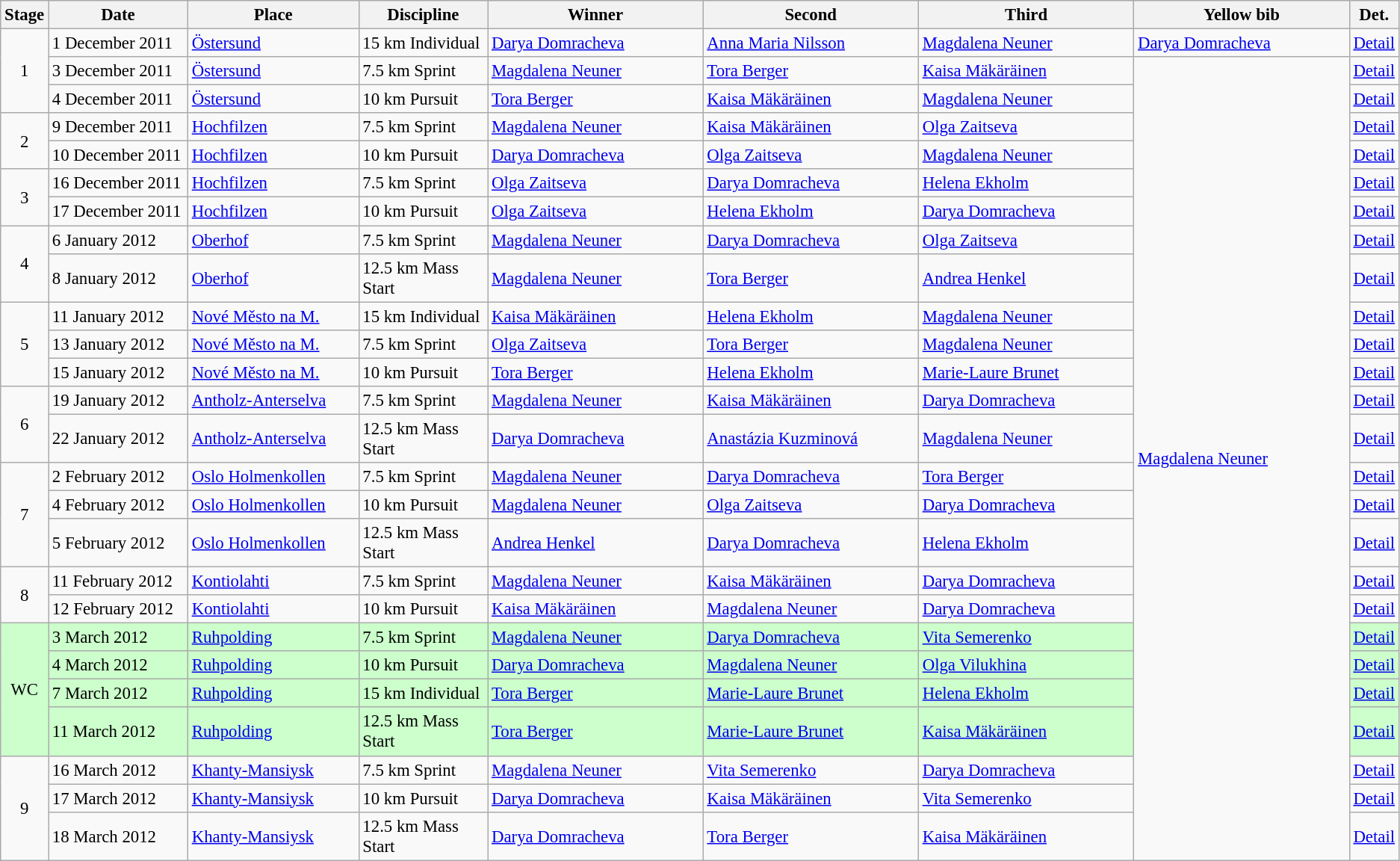<table class="wikitable" style="font-size:95%;">
<tr>
<th width="10">Stage</th>
<th width="120">Date</th>
<th width="148">Place</th>
<th width="110">Discipline</th>
<th width="190">Winner</th>
<th width="190">Second</th>
<th width="190">Third</th>
<th width="190">Yellow bib <br> </th>
<th width="8">Det.</th>
</tr>
<tr>
<td align=center rowspan="3">1</td>
<td>1 December 2011</td>
<td> <a href='#'>Östersund</a></td>
<td>15 km Individual</td>
<td> <a href='#'>Darya Domracheva</a></td>
<td> <a href='#'>Anna Maria Nilsson</a></td>
<td> <a href='#'>Magdalena Neuner</a></td>
<td> <a href='#'>Darya Domracheva</a></td>
<td><a href='#'>Detail</a></td>
</tr>
<tr>
<td>3 December 2011</td>
<td> <a href='#'>Östersund</a></td>
<td>7.5 km Sprint</td>
<td> <a href='#'>Magdalena Neuner</a></td>
<td> <a href='#'>Tora Berger</a></td>
<td> <a href='#'>Kaisa Mäkäräinen</a></td>
<td rowspan="25"> <a href='#'>Magdalena Neuner</a></td>
<td><a href='#'>Detail</a></td>
</tr>
<tr>
<td>4 December 2011</td>
<td> <a href='#'>Östersund</a></td>
<td>10 km Pursuit</td>
<td> <a href='#'>Tora Berger</a></td>
<td> <a href='#'>Kaisa Mäkäräinen</a></td>
<td> <a href='#'>Magdalena Neuner</a></td>
<td><a href='#'>Detail</a></td>
</tr>
<tr>
<td align=center rowspan="2">2</td>
<td>9 December 2011</td>
<td> <a href='#'>Hochfilzen</a></td>
<td>7.5 km Sprint</td>
<td> <a href='#'>Magdalena Neuner</a></td>
<td> <a href='#'>Kaisa Mäkäräinen</a></td>
<td> <a href='#'>Olga Zaitseva</a></td>
<td><a href='#'>Detail</a></td>
</tr>
<tr>
<td>10 December 2011</td>
<td> <a href='#'>Hochfilzen</a></td>
<td>10 km Pursuit</td>
<td> <a href='#'>Darya Domracheva</a></td>
<td> <a href='#'>Olga Zaitseva</a></td>
<td> <a href='#'>Magdalena Neuner</a></td>
<td><a href='#'>Detail</a></td>
</tr>
<tr>
<td align=center rowspan="2">3</td>
<td>16 December 2011</td>
<td> <a href='#'>Hochfilzen</a></td>
<td>7.5 km Sprint</td>
<td> <a href='#'>Olga Zaitseva</a></td>
<td> <a href='#'>Darya Domracheva</a></td>
<td> <a href='#'>Helena Ekholm</a></td>
<td><a href='#'>Detail</a></td>
</tr>
<tr>
<td>17 December 2011</td>
<td> <a href='#'>Hochfilzen</a></td>
<td>10 km Pursuit</td>
<td> <a href='#'>Olga Zaitseva</a></td>
<td> <a href='#'>Helena Ekholm</a></td>
<td> <a href='#'>Darya Domracheva</a></td>
<td><a href='#'>Detail</a></td>
</tr>
<tr>
<td align=center rowspan="2">4</td>
<td>6 January 2012</td>
<td> <a href='#'>Oberhof</a></td>
<td>7.5 km Sprint</td>
<td> <a href='#'>Magdalena Neuner</a></td>
<td> <a href='#'>Darya Domracheva</a></td>
<td> <a href='#'>Olga Zaitseva</a></td>
<td><a href='#'>Detail</a></td>
</tr>
<tr>
<td>8 January 2012</td>
<td> <a href='#'>Oberhof</a></td>
<td>12.5 km Mass Start</td>
<td> <a href='#'>Magdalena Neuner</a></td>
<td> <a href='#'>Tora Berger</a></td>
<td> <a href='#'>Andrea Henkel</a></td>
<td><a href='#'>Detail</a></td>
</tr>
<tr>
<td align=center rowspan="3">5</td>
<td>11 January 2012</td>
<td> <a href='#'>Nové Město na M.</a></td>
<td>15 km Individual</td>
<td> <a href='#'>Kaisa Mäkäräinen</a></td>
<td> <a href='#'>Helena Ekholm</a></td>
<td> <a href='#'>Magdalena Neuner</a></td>
<td><a href='#'>Detail</a></td>
</tr>
<tr>
<td>13 January 2012</td>
<td> <a href='#'>Nové Město na M.</a></td>
<td>7.5 km Sprint</td>
<td> <a href='#'>Olga Zaitseva</a></td>
<td> <a href='#'>Tora Berger</a></td>
<td> <a href='#'>Magdalena Neuner</a></td>
<td><a href='#'>Detail</a></td>
</tr>
<tr>
<td>15 January 2012</td>
<td> <a href='#'>Nové Město na M.</a></td>
<td>10 km Pursuit</td>
<td> <a href='#'>Tora Berger</a></td>
<td> <a href='#'>Helena Ekholm</a></td>
<td> <a href='#'>Marie-Laure Brunet</a></td>
<td><a href='#'>Detail</a></td>
</tr>
<tr>
<td align=center rowspan="2">6</td>
<td>19 January 2012</td>
<td> <a href='#'>Antholz-Anterselva</a></td>
<td>7.5 km Sprint</td>
<td> <a href='#'>Magdalena Neuner</a></td>
<td> <a href='#'>Kaisa Mäkäräinen</a></td>
<td> <a href='#'>Darya Domracheva</a></td>
<td><a href='#'>Detail</a></td>
</tr>
<tr>
<td>22 January 2012</td>
<td> <a href='#'>Antholz-Anterselva</a></td>
<td>12.5 km Mass Start</td>
<td> <a href='#'>Darya Domracheva</a></td>
<td> <a href='#'>Anastázia Kuzminová</a></td>
<td> <a href='#'>Magdalena Neuner</a></td>
<td><a href='#'>Detail</a></td>
</tr>
<tr>
<td align=center rowspan="3">7</td>
<td>2 February 2012</td>
<td> <a href='#'>Oslo Holmenkollen</a></td>
<td>7.5 km Sprint</td>
<td> <a href='#'>Magdalena Neuner</a></td>
<td> <a href='#'>Darya Domracheva</a></td>
<td> <a href='#'>Tora Berger</a></td>
<td><a href='#'>Detail</a></td>
</tr>
<tr>
<td>4 February 2012</td>
<td> <a href='#'>Oslo Holmenkollen</a></td>
<td>10 km Pursuit</td>
<td> <a href='#'>Magdalena Neuner</a></td>
<td> <a href='#'>Olga Zaitseva</a></td>
<td> <a href='#'>Darya Domracheva</a></td>
<td><a href='#'>Detail</a></td>
</tr>
<tr>
<td>5 February 2012</td>
<td> <a href='#'>Oslo Holmenkollen</a></td>
<td>12.5 km Mass Start</td>
<td> <a href='#'>Andrea Henkel</a></td>
<td> <a href='#'>Darya Domracheva</a></td>
<td> <a href='#'>Helena Ekholm</a></td>
<td><a href='#'>Detail</a></td>
</tr>
<tr>
<td align=center rowspan="2">8</td>
<td>11 February 2012</td>
<td> <a href='#'>Kontiolahti</a></td>
<td>7.5 km Sprint</td>
<td> <a href='#'>Magdalena Neuner</a></td>
<td> <a href='#'>Kaisa Mäkäräinen</a></td>
<td> <a href='#'>Darya Domracheva</a></td>
<td><a href='#'>Detail</a></td>
</tr>
<tr>
<td>12 February 2012</td>
<td> <a href='#'>Kontiolahti</a></td>
<td>10 km Pursuit</td>
<td> <a href='#'>Kaisa Mäkäräinen</a></td>
<td> <a href='#'>Magdalena Neuner</a></td>
<td> <a href='#'>Darya Domracheva</a></td>
<td><a href='#'>Detail</a></td>
</tr>
<tr style="background:#CCFFCC">
<td align=center rowspan="4">WC</td>
<td>3 March 2012</td>
<td> <a href='#'>Ruhpolding</a></td>
<td>7.5 km Sprint</td>
<td> <a href='#'>Magdalena Neuner</a></td>
<td> <a href='#'>Darya Domracheva</a></td>
<td> <a href='#'>Vita Semerenko</a></td>
<td><a href='#'>Detail</a></td>
</tr>
<tr style="background:#CCFFCC">
<td>4 March 2012</td>
<td> <a href='#'>Ruhpolding</a></td>
<td>10 km Pursuit</td>
<td> <a href='#'>Darya Domracheva</a></td>
<td> <a href='#'>Magdalena Neuner</a></td>
<td> <a href='#'>Olga Vilukhina</a></td>
<td><a href='#'>Detail</a></td>
</tr>
<tr style="background:#CCFFCC">
<td>7 March 2012</td>
<td> <a href='#'>Ruhpolding</a></td>
<td>15 km Individual</td>
<td> <a href='#'>Tora Berger</a></td>
<td> <a href='#'>Marie-Laure Brunet</a></td>
<td> <a href='#'>Helena Ekholm</a></td>
<td><a href='#'>Detail</a></td>
</tr>
<tr style="background:#CCFFCC">
<td>11 March 2012</td>
<td> <a href='#'>Ruhpolding</a></td>
<td>12.5 km Mass Start</td>
<td> <a href='#'>Tora Berger</a></td>
<td> <a href='#'>Marie-Laure Brunet</a></td>
<td> <a href='#'>Kaisa Mäkäräinen</a></td>
<td><a href='#'>Detail</a></td>
</tr>
<tr>
<td align=center rowspan="3">9</td>
<td>16 March 2012</td>
<td> <a href='#'>Khanty-Mansiysk</a></td>
<td>7.5 km Sprint</td>
<td> <a href='#'>Magdalena Neuner</a></td>
<td> <a href='#'>Vita Semerenko</a></td>
<td> <a href='#'>Darya Domracheva</a></td>
<td><a href='#'>Detail</a></td>
</tr>
<tr>
<td>17 March 2012</td>
<td> <a href='#'>Khanty-Mansiysk</a></td>
<td>10 km Pursuit</td>
<td> <a href='#'>Darya Domracheva</a></td>
<td> <a href='#'>Kaisa Mäkäräinen</a></td>
<td> <a href='#'>Vita Semerenko</a></td>
<td><a href='#'>Detail</a></td>
</tr>
<tr>
<td>18 March 2012</td>
<td> <a href='#'>Khanty-Mansiysk</a></td>
<td>12.5 km Mass Start</td>
<td> <a href='#'>Darya Domracheva</a></td>
<td> <a href='#'>Tora Berger</a></td>
<td> <a href='#'>Kaisa Mäkäräinen</a></td>
<td><a href='#'>Detail</a></td>
</tr>
</table>
